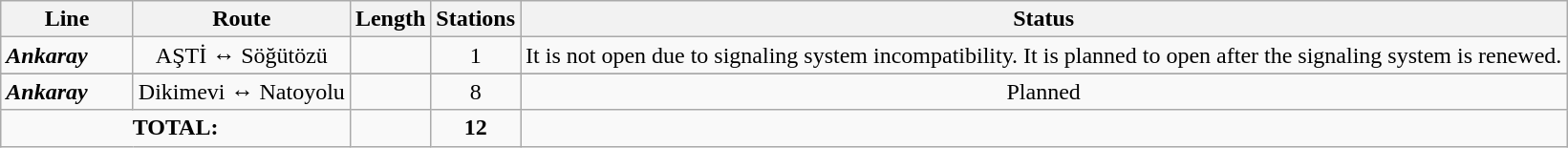<table class="wikitable">
<tr>
<th width="85px">Line</th>
<th>Route</th>
<th>Length</th>
<th>Stations</th>
<th>Status</th>
</tr>
<tr>
<td> <strong><em>Ankaray</em></strong></td>
<td style="text-align:center;">AŞTİ ↔ Söğütözü</td>
<td style="text-align:center;"></td>
<td style="text-align:center;">1</td>
<td style="text-align:center;">It is not open due to signaling system incompatibility. It is planned to open after the signaling system is renewed.</td>
</tr>
<tr>
</tr>
<tr>
<td> <strong><em>Ankaray</em></strong></td>
<td style="text-align:center;">Dikimevi ↔ Natoyolu</td>
<td style="text-align:center;"></td>
<td style="text-align:center;">8</td>
<td style="text-align:center;">Planned</td>
</tr>
<tr>
<td colspan=2 style="text-align:center;"><strong>TOTAL:</strong></td>
<td style="text-align:center;"><strong></strong></td>
<td style="text-align:center;"><strong>12</strong></td>
<td style="text-align:center;"></td>
</tr>
</table>
